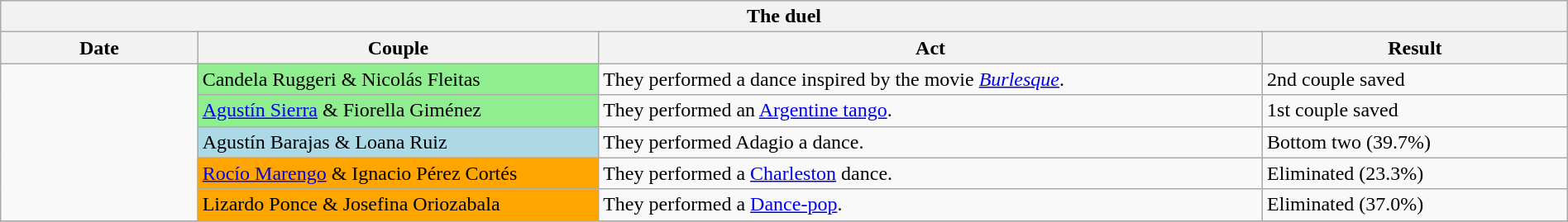<table class="wikitable collapsible collapsed" style="text-align: align; width: 100%;">
<tr>
<th colspan="11" style="with: 100%;" align="center">The duel</th>
</tr>
<tr>
<th width=75>Date</th>
<th width=160>Couple</th>
<th width=270>Act</th>
<th width=120>Result</th>
</tr>
<tr>
<td rowspan="5"></td>
<td bgcolor="lightgreen">Candela Ruggeri & Nicolás Fleitas</td>
<td>They performed a dance inspired by the movie <em><a href='#'>Burlesque</a></em>.<br></td>
<td>2nd couple saved</td>
</tr>
<tr>
<td bgcolor="lightgreen"><a href='#'>Agustín Sierra</a> & Fiorella Giménez</td>
<td>They performed an <a href='#'>Argentine tango</a>.<br></td>
<td>1st couple saved</td>
</tr>
<tr>
<td bgcolor="lightblue">Agustín Barajas & Loana Ruiz</td>
<td>They performed Adagio a dance.<br></td>
<td>Bottom two (39.7%)</td>
</tr>
<tr>
<td bgcolor="orange"><a href='#'>Rocío Marengo</a> & Ignacio Pérez Cortés</td>
<td>They performed a <a href='#'>Charleston</a> dance.<br></td>
<td>Eliminated (23.3%)</td>
</tr>
<tr>
<td bgcolor="orange">Lizardo Ponce & Josefina Oriozabala</td>
<td>They performed a <a href='#'>Dance-pop</a>.<br></td>
<td>Eliminated (37.0%)</td>
</tr>
<tr>
</tr>
</table>
